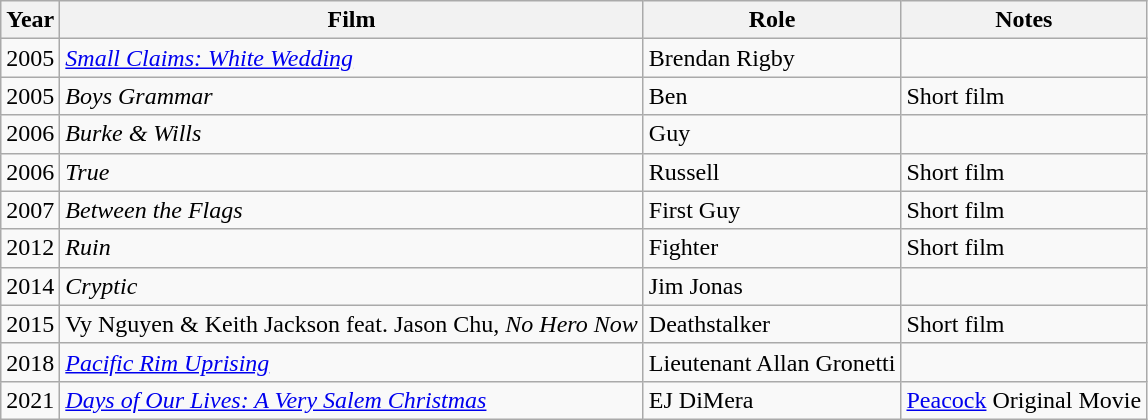<table class="wikitable">
<tr>
<th>Year</th>
<th>Film</th>
<th>Role</th>
<th>Notes</th>
</tr>
<tr>
<td>2005</td>
<td><em><a href='#'>Small Claims: White Wedding</a></em></td>
<td>Brendan Rigby</td>
<td></td>
</tr>
<tr>
<td>2005</td>
<td><em>Boys Grammar</em></td>
<td>Ben</td>
<td>Short film</td>
</tr>
<tr>
<td>2006</td>
<td><em>Burke & Wills</em></td>
<td>Guy</td>
<td></td>
</tr>
<tr>
<td>2006</td>
<td><em>True</em></td>
<td>Russell</td>
<td>Short film</td>
</tr>
<tr>
<td>2007</td>
<td><em>Between the Flags</em></td>
<td>First Guy</td>
<td>Short film</td>
</tr>
<tr>
<td>2012</td>
<td><em>Ruin</em></td>
<td>Fighter</td>
<td>Short film</td>
</tr>
<tr>
<td>2014</td>
<td><em>Cryptic</em></td>
<td>Jim Jonas</td>
<td></td>
</tr>
<tr>
<td>2015</td>
<td>Vy Nguyen & Keith Jackson feat. Jason Chu, <em>No Hero Now</em></td>
<td>Deathstalker</td>
<td>Short film</td>
</tr>
<tr>
<td>2018</td>
<td><em><a href='#'>Pacific Rim Uprising</a></em></td>
<td>Lieutenant Allan Gronetti</td>
<td></td>
</tr>
<tr>
<td>2021</td>
<td><em><a href='#'>Days of Our Lives: A Very Salem Christmas</a></em></td>
<td>EJ DiMera</td>
<td><a href='#'>Peacock</a> Original Movie</td>
</tr>
</table>
